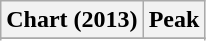<table class="wikitable plainrowheaders sortable" style="text-align:center">
<tr>
<th scope="col">Chart (2013)</th>
<th scope="col">Peak</th>
</tr>
<tr>
</tr>
<tr>
</tr>
<tr>
</tr>
<tr>
</tr>
<tr>
</tr>
<tr>
</tr>
<tr>
</tr>
<tr>
</tr>
<tr>
</tr>
<tr>
</tr>
<tr>
</tr>
<tr>
</tr>
<tr>
</tr>
<tr>
</tr>
</table>
